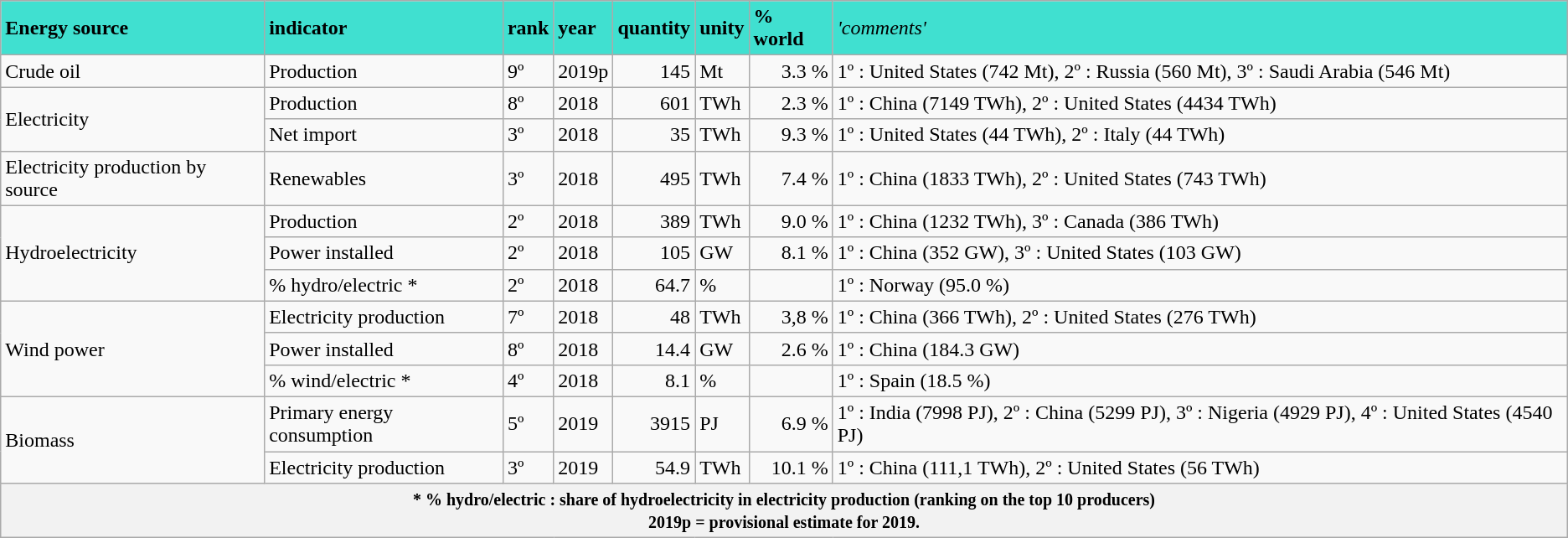<table class="wikitable">
<tr bgcolor="#40e0d0">
<td><strong>Energy source</strong></td>
<td><strong>indicator</strong></td>
<td><strong>rank</strong></td>
<td><strong>year</strong></td>
<td><strong>quantity</strong></td>
<td><strong>unity</strong></td>
<td><strong>% world</strong></td>
<td><em> 'comments' </em></td>
</tr>
<tr>
<td>Crude oil</td>
<td>Production</td>
<td>9º</td>
<td>2019p</td>
<td align="right">145</td>
<td>Mt</td>
<td align="right">3.3 %</td>
<td>1º : United States (742 Mt), 2º : Russia (560 Mt), 3º : Saudi Arabia (546 Mt)</td>
</tr>
<tr>
<td scope="row" rowspan="2">Electricity</td>
<td>Production</td>
<td>8º</td>
<td>2018</td>
<td align="right">601</td>
<td>TWh</td>
<td align="right">2.3 %</td>
<td>1º : China (7149 TWh), 2º : United States (4434 TWh)</td>
</tr>
<tr>
<td>Net import</td>
<td>3º</td>
<td>2018</td>
<td align="right">35</td>
<td>TWh</td>
<td align="right">9.3 %</td>
<td>1º : United States (44 TWh), 2º : Italy (44 TWh)</td>
</tr>
<tr>
<td>Electricity production by source</td>
<td>Renewables</td>
<td>3º</td>
<td>2018</td>
<td align="right">495</td>
<td>TWh</td>
<td align="right">7.4 %</td>
<td>1º : China (1833 TWh), 2º : United States (743 TWh)</td>
</tr>
<tr>
<td scope="row" rowspan="3">Hydroelectricity</td>
<td>Production</td>
<td>2º</td>
<td>2018</td>
<td align="right">389</td>
<td>TWh</td>
<td align="right">9.0 %</td>
<td>1º : China (1232 TWh), 3º : Canada (386 TWh)</td>
</tr>
<tr>
<td>Power installed</td>
<td>2º</td>
<td>2018</td>
<td align="right">105</td>
<td>GW</td>
<td align="right">8.1 %</td>
<td>1º : China (352 GW), 3º : United States (103 GW)</td>
</tr>
<tr>
<td>% hydro/electric *</td>
<td>2º</td>
<td>2018</td>
<td align="right">64.7</td>
<td>%</td>
<td align="right"></td>
<td>1º : Norway (95.0 %)</td>
</tr>
<tr>
<td scope="row" rowspan="3">Wind power</td>
<td>Electricity production</td>
<td>7º</td>
<td>2018</td>
<td align="right">48</td>
<td>TWh</td>
<td align="right">3,8 %</td>
<td>1º : China (366 TWh), 2º : United States (276 TWh)</td>
</tr>
<tr>
<td>Power installed</td>
<td>8º</td>
<td>2018</td>
<td align="right">14.4</td>
<td>GW</td>
<td align="right">2.6 %</td>
<td>1º : China (184.3 GW)</td>
</tr>
<tr>
<td>% wind/electric *</td>
<td>4º</td>
<td>2018</td>
<td align="right">8.1</td>
<td>%</td>
<td align="right"></td>
<td>1º : Spain (18.5 %)</td>
</tr>
<tr>
<td scope="row" rowspan="2">Biomass</td>
<td>Primary energy consumption</td>
<td>5º</td>
<td>2019</td>
<td align="right">3915</td>
<td>PJ</td>
<td align="right">6.9 %</td>
<td>1º : India (7998 PJ), 2º : China (5299 PJ), 3º : Nigeria (4929 PJ), 4º : United States (4540 PJ)</td>
</tr>
<tr>
<td>Electricity production</td>
<td>3º</td>
<td>2019</td>
<td align="right">54.9</td>
<td>TWh</td>
<td align="right">10.1 %</td>
<td>1º : China (111,1 TWh), 2º : United States (56 TWh)</td>
</tr>
<tr>
<th colspan="8"><small>* % hydro/electric : share of hydroelectricity in electricity production (ranking on the top 10 producers) <br>2019p = provisional estimate for 2019.</small></th>
</tr>
</table>
